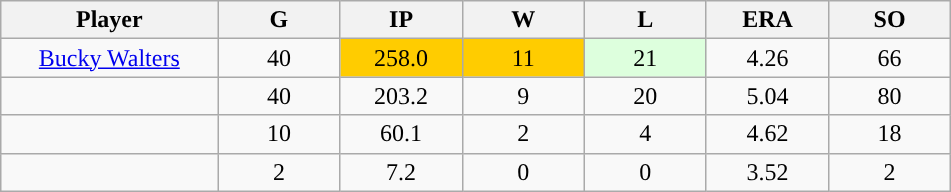<table class="wikitable sortable">
<tr>
<th bgcolor="#DDDDFF" width="16%">Player</th>
<th bgcolor="#DDDDFF" width="9%">G</th>
<th bgcolor="#DDDDFF" width="9%">IP</th>
<th bgcolor="#DDDDFF" width="9%">W</th>
<th bgcolor="#DDDDFF" width="9%">L</th>
<th bgcolor="#DDDDFF" width="9%">ERA</th>
<th bgcolor="#DDDDFF" width="9%">SO</th>
</tr>
<tr align="center">
<td><a href='#'>Bucky Walters</a></td>
<td>40</td>
<td style="background:#fc0;">258.0</td>
<td style="background:#fc0;">11</td>
<td style="background:#DDFFDD;">21</td>
<td>4.26</td>
<td>66</td>
</tr>
<tr align=center>
<td></td>
<td>40</td>
<td>203.2</td>
<td>9</td>
<td>20</td>
<td>5.04</td>
<td>80</td>
</tr>
<tr align="center">
<td></td>
<td>10</td>
<td>60.1</td>
<td>2</td>
<td>4</td>
<td>4.62</td>
<td>18</td>
</tr>
<tr align="center">
<td></td>
<td>2</td>
<td>7.2</td>
<td>0</td>
<td>0</td>
<td>3.52</td>
<td>2</td>
</tr>
</table>
